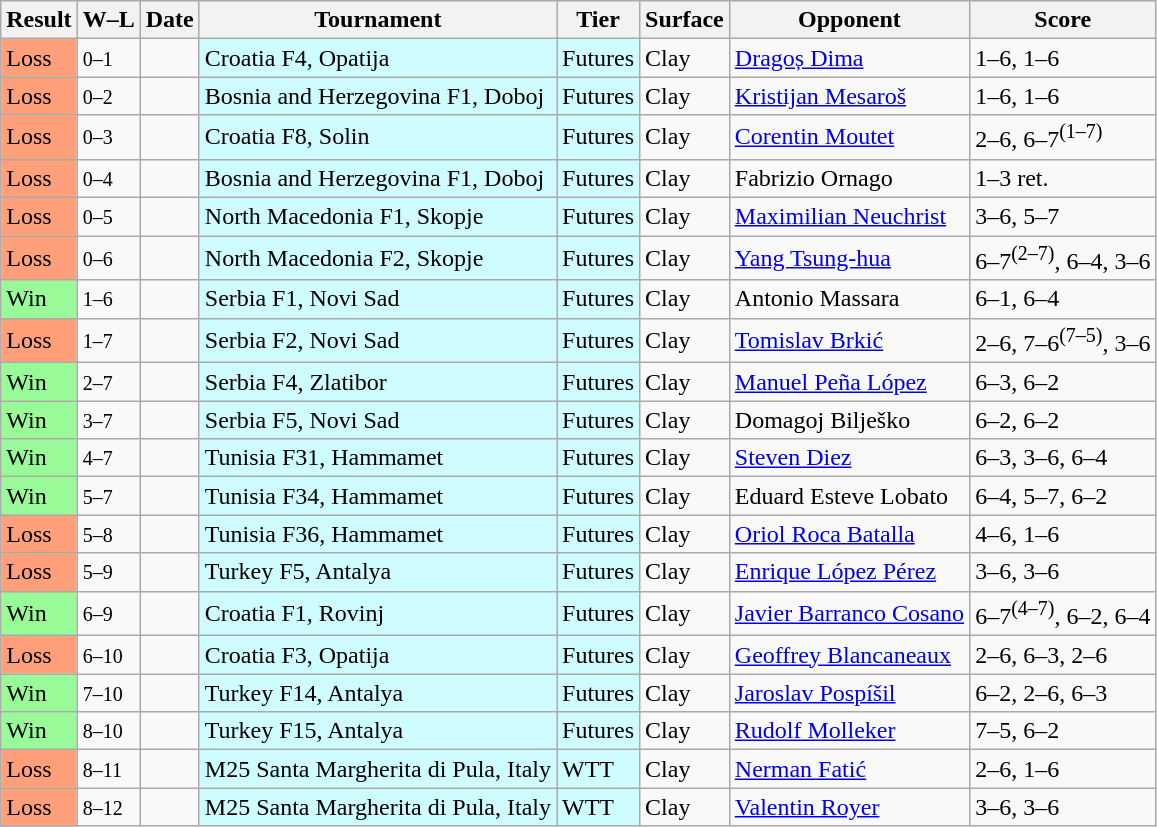<table class="sortable wikitable nowrap">
<tr>
<th>Result</th>
<th class="unsortable">W–L</th>
<th>Date</th>
<th>Tournament</th>
<th>Tier</th>
<th>Surface</th>
<th>Opponent</th>
<th class="unsortable">Score</th>
</tr>
<tr>
<td bgcolor=ffa07a>Loss</td>
<td><small>0–1</small></td>
<td></td>
<td style="background:#cffcff;">Croatia F4, Opatija</td>
<td style="background:#cffcff;">Futures</td>
<td>Clay</td>
<td> <a href='#'>Dragoș Dima</a></td>
<td>1–6, 1–6</td>
</tr>
<tr>
<td bgcolor=ffa07a>Loss</td>
<td><small>0–2</small></td>
<td></td>
<td style="background:#cffcff;">Bosnia and Herzegovina F1, Doboj</td>
<td style="background:#cffcff;">Futures</td>
<td>Clay</td>
<td> <a href='#'>Kristijan Mesaroš</a></td>
<td>1–6, 1–6</td>
</tr>
<tr>
<td bgcolor=ffa07a>Loss</td>
<td><small>0–3</small></td>
<td></td>
<td style="background:#cffcff;">Croatia F8, Solin</td>
<td style="background:#cffcff;">Futures</td>
<td>Clay</td>
<td> <a href='#'>Corentin Moutet</a></td>
<td>2–6, 6–7<sup>(1–7)</sup></td>
</tr>
<tr>
<td bgcolor=ffa07a>Loss</td>
<td><small>0–4</small></td>
<td></td>
<td style="background:#cffcff;">Bosnia and Herzegovina F1, Doboj</td>
<td style="background:#cffcff;">Futures</td>
<td>Clay</td>
<td> Fabrizio Ornago</td>
<td>1–3 ret.</td>
</tr>
<tr>
<td bgcolor=ffa07a>Loss</td>
<td><small>0–5</small></td>
<td></td>
<td style="background:#cffcff;">North Macedonia F1, Skopje</td>
<td style="background:#cffcff;">Futures</td>
<td>Clay</td>
<td> <a href='#'>Maximilian Neuchrist</a></td>
<td>3–6, 5–7</td>
</tr>
<tr>
<td bgcolor=ffa07a>Loss</td>
<td><small>0–6</small></td>
<td></td>
<td style="background:#cffcff;">North Macedonia F2, Skopje</td>
<td style="background:#cffcff;">Futures</td>
<td>Clay</td>
<td> <a href='#'>Yang Tsung-hua</a></td>
<td>6–7<sup>(2–7)</sup>, 6–4, 3–6</td>
</tr>
<tr>
<td bgcolor=98fb98>Win</td>
<td><small>1–6</small></td>
<td></td>
<td style="background:#cffcff;">Serbia F1, Novi Sad</td>
<td style="background:#cffcff;">Futures</td>
<td>Clay</td>
<td> Antonio Massara</td>
<td>6–1, 6–4</td>
</tr>
<tr>
<td bgcolor=ffa07a>Loss</td>
<td><small>1–7</small></td>
<td></td>
<td style="background:#cffcff;">Serbia F2, Novi Sad</td>
<td style="background:#cffcff;">Futures</td>
<td>Clay</td>
<td> <a href='#'>Tomislav Brkić</a></td>
<td>2–6, 7–6<sup>(7–5)</sup>, 3–6</td>
</tr>
<tr>
<td bgcolor=98fb98>Win</td>
<td><small>2–7</small></td>
<td></td>
<td style="background:#cffcff;">Serbia F4, Zlatibor</td>
<td style="background:#cffcff;">Futures</td>
<td>Clay</td>
<td> <a href='#'>Manuel Peña López</a></td>
<td>6–3, 6–2</td>
</tr>
<tr>
<td bgcolor=98fb98>Win</td>
<td><small>3–7</small></td>
<td></td>
<td style="background:#cffcff;">Serbia F5, Novi Sad</td>
<td style="background:#cffcff;">Futures</td>
<td>Clay</td>
<td> Domagoj Bilješko</td>
<td>6–2, 6–2</td>
</tr>
<tr>
<td bgcolor=98fb98>Win</td>
<td><small>4–7</small></td>
<td></td>
<td style="background:#cffcff;">Tunisia F31, Hammamet</td>
<td style="background:#cffcff;">Futures</td>
<td>Clay</td>
<td> <a href='#'>Steven Diez</a></td>
<td>6–3, 3–6, 6–4</td>
</tr>
<tr>
<td bgcolor=98fb98>Win</td>
<td><small>5–7</small></td>
<td></td>
<td style="background:#cffcff;">Tunisia F34, Hammamet</td>
<td style="background:#cffcff;">Futures</td>
<td>Clay</td>
<td> Eduard Esteve Lobato</td>
<td>6–4, 5–7, 6–2</td>
</tr>
<tr>
<td bgcolor=ffa07a>Loss</td>
<td><small>5–8</small></td>
<td></td>
<td style="background:#cffcff;">Tunisia F36, Hammamet</td>
<td style="background:#cffcff;">Futures</td>
<td>Clay</td>
<td> <a href='#'>Oriol Roca Batalla</a></td>
<td>4–6, 1–6</td>
</tr>
<tr>
<td bgcolor=ffa07a>Loss</td>
<td><small>5–9</small></td>
<td></td>
<td style="background:#cffcff;">Turkey F5, Antalya</td>
<td style="background:#cffcff;">Futures</td>
<td>Clay</td>
<td> <a href='#'>Enrique López Pérez</a></td>
<td>3–6, 3–6</td>
</tr>
<tr>
<td bgcolor=98fb98>Win</td>
<td><small>6–9</small></td>
<td></td>
<td style="background:#cffcff;">Croatia F1, Rovinj</td>
<td style="background:#cffcff;">Futures</td>
<td>Clay</td>
<td> <a href='#'>Javier Barranco Cosano</a></td>
<td>6–7<sup>(4–7)</sup>, 6–2, 6–4</td>
</tr>
<tr>
<td bgcolor=ffa07a>Loss</td>
<td><small>6–10</small></td>
<td></td>
<td style="background:#cffcff;">Croatia F3, Opatija</td>
<td style="background:#cffcff;">Futures</td>
<td>Clay</td>
<td> <a href='#'>Geoffrey Blancaneaux</a></td>
<td>2–6, 6–3, 2–6</td>
</tr>
<tr>
<td bgcolor=98fb98>Win</td>
<td><small>7–10</small></td>
<td></td>
<td style="background:#cffcff;">Turkey F14, Antalya</td>
<td style="background:#cffcff;">Futures</td>
<td>Clay</td>
<td> <a href='#'>Jaroslav Pospíšil</a></td>
<td>6–2, 2–6, 6–3</td>
</tr>
<tr>
<td bgcolor=98fb98>Win</td>
<td><small>8–10</small></td>
<td></td>
<td style="background:#cffcff;">Turkey F15, Antalya</td>
<td style="background:#cffcff;">Futures</td>
<td>Clay</td>
<td> <a href='#'>Rudolf Molleker</a></td>
<td>7–5, 6–2</td>
</tr>
<tr>
<td bgcolor=ffa07a>Loss</td>
<td><small>8–11</small></td>
<td></td>
<td style="background:#cffcff;">M25 Santa Margherita di Pula, Italy</td>
<td style="background:#cffcff;">WTT</td>
<td>Clay</td>
<td> <a href='#'>Nerman Fatić</a></td>
<td>2–6, 1–6</td>
</tr>
<tr>
<td bgcolor=ffa07a>Loss</td>
<td><small>8–12</small></td>
<td></td>
<td style="background:#cffcff;">M25 Santa Margherita di Pula, Italy</td>
<td style="background:#cffcff;">WTT</td>
<td>Clay</td>
<td> <a href='#'>Valentin Royer</a></td>
<td>3–6, 3–6</td>
</tr>
</table>
